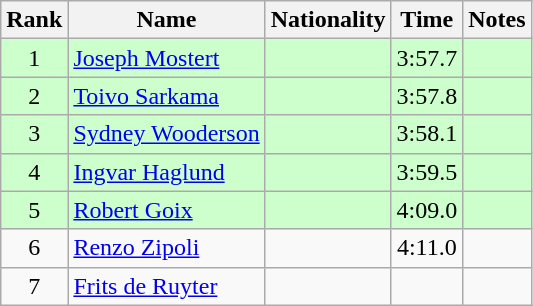<table class="wikitable sortable" style="text-align:center">
<tr>
<th>Rank</th>
<th>Name</th>
<th>Nationality</th>
<th>Time</th>
<th>Notes</th>
</tr>
<tr bgcolor=ccffcc>
<td>1</td>
<td align=left><a href='#'>Joseph Mostert</a></td>
<td align=left></td>
<td>3:57.7</td>
<td></td>
</tr>
<tr bgcolor=ccffcc>
<td>2</td>
<td align=left><a href='#'>Toivo Sarkama</a></td>
<td align=left></td>
<td>3:57.8</td>
<td></td>
</tr>
<tr bgcolor=ccffcc>
<td>3</td>
<td align=left><a href='#'>Sydney Wooderson</a></td>
<td align=left></td>
<td>3:58.1</td>
<td></td>
</tr>
<tr bgcolor=ccffcc>
<td>4</td>
<td align=left><a href='#'>Ingvar Haglund</a></td>
<td align=left></td>
<td>3:59.5</td>
<td></td>
</tr>
<tr bgcolor=ccffcc>
<td>5</td>
<td align=left><a href='#'>Robert Goix</a></td>
<td align=left></td>
<td>4:09.0</td>
<td></td>
</tr>
<tr>
<td>6</td>
<td align=left><a href='#'>Renzo Zipoli</a></td>
<td align=left></td>
<td>4:11.0</td>
<td></td>
</tr>
<tr>
<td>7</td>
<td align=left><a href='#'>Frits de Ruyter</a></td>
<td align=left></td>
<td></td>
<td></td>
</tr>
</table>
